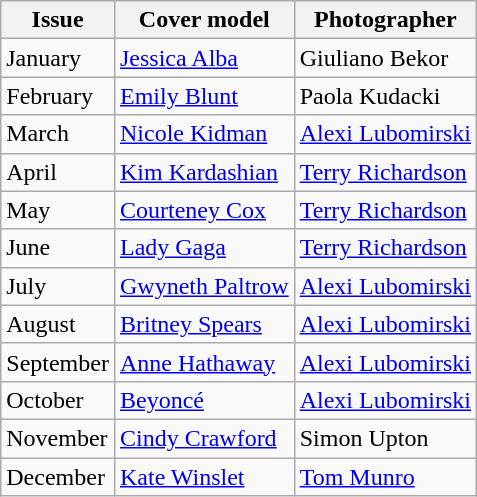<table class="sortable wikitable">
<tr>
<th>Issue</th>
<th>Cover model</th>
<th>Photographer</th>
</tr>
<tr>
<td>January</td>
<td><a href='#'>Jessica Alba</a></td>
<td>Giuliano Bekor</td>
</tr>
<tr>
<td>February</td>
<td><a href='#'>Emily Blunt</a></td>
<td>Paola Kudacki</td>
</tr>
<tr>
<td>March</td>
<td><a href='#'>Nicole Kidman</a></td>
<td><a href='#'>Alexi Lubomirski</a></td>
</tr>
<tr>
<td>April</td>
<td><a href='#'>Kim Kardashian</a></td>
<td><a href='#'>Terry Richardson</a></td>
</tr>
<tr>
<td>May</td>
<td><a href='#'>Courteney Cox</a></td>
<td><a href='#'>Terry Richardson</a></td>
</tr>
<tr>
<td>June</td>
<td><a href='#'>Lady Gaga</a></td>
<td><a href='#'>Terry Richardson</a></td>
</tr>
<tr>
<td>July</td>
<td><a href='#'>Gwyneth Paltrow</a></td>
<td><a href='#'>Alexi Lubomirski</a></td>
</tr>
<tr>
<td>August</td>
<td><a href='#'>Britney Spears</a></td>
<td><a href='#'>Alexi Lubomirski</a></td>
</tr>
<tr>
<td>September</td>
<td><a href='#'>Anne Hathaway</a></td>
<td><a href='#'>Alexi Lubomirski</a></td>
</tr>
<tr>
<td>October</td>
<td><a href='#'>Beyoncé</a></td>
<td><a href='#'>Alexi Lubomirski</a></td>
</tr>
<tr>
<td>November</td>
<td><a href='#'>Cindy Crawford</a></td>
<td>Simon Upton</td>
</tr>
<tr>
<td>December</td>
<td><a href='#'>Kate Winslet</a></td>
<td><a href='#'>Tom Munro</a></td>
</tr>
</table>
